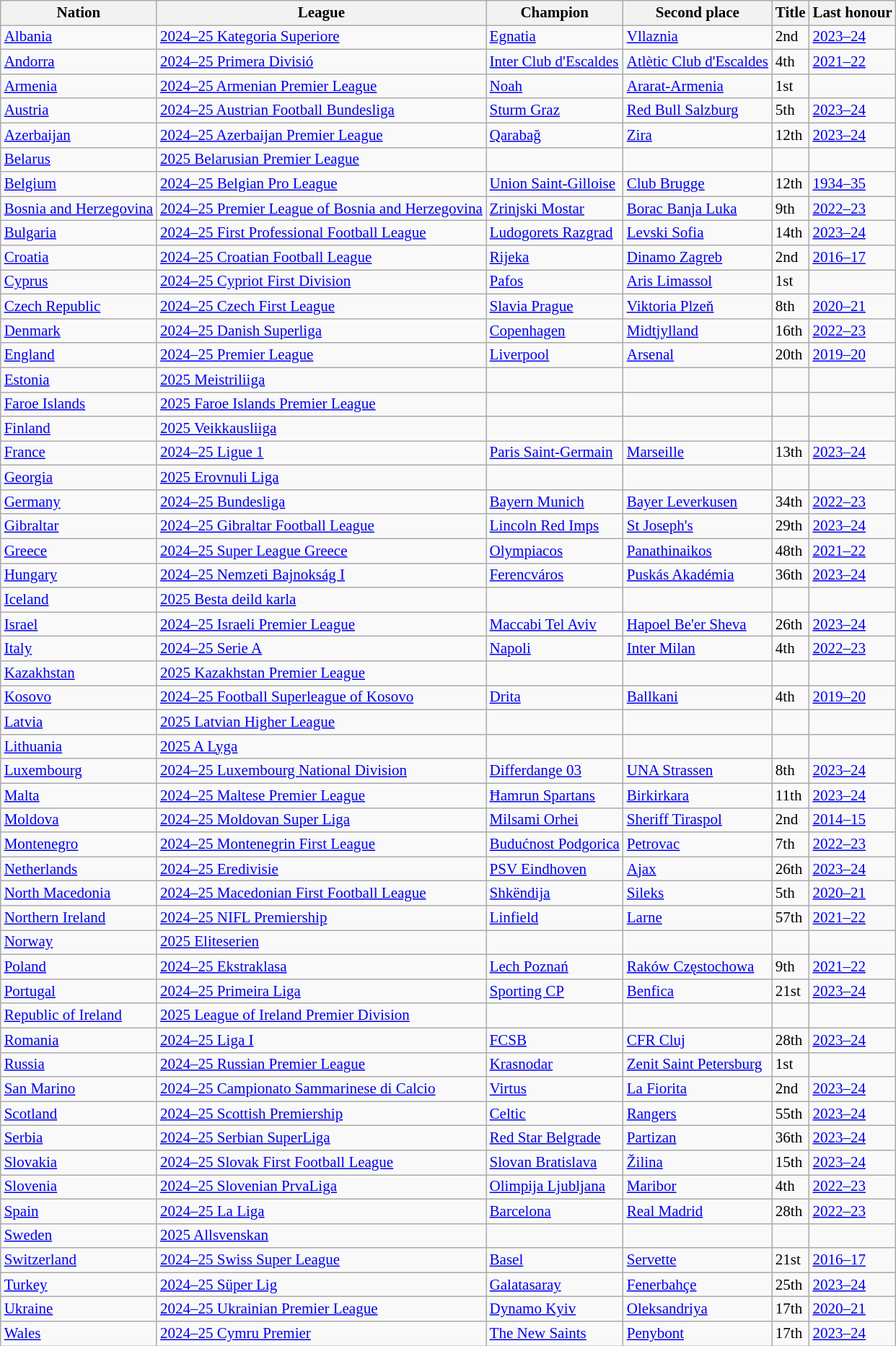<table class=wikitable style="font-size:14px">
<tr>
<th>Nation</th>
<th>League</th>
<th>Champion</th>
<th>Second place</th>
<th data-sort-type="number">Title</th>
<th>Last honour</th>
</tr>
<tr>
<td> <a href='#'>Albania</a></td>
<td><a href='#'>2024–25 Kategoria Superiore</a></td>
<td><a href='#'>Egnatia</a></td>
<td><a href='#'>Vllaznia</a></td>
<td>2nd</td>
<td><a href='#'>2023–24</a></td>
</tr>
<tr>
<td> <a href='#'>Andorra</a></td>
<td><a href='#'>2024–25 Primera Divisió</a></td>
<td><a href='#'>Inter Club d'Escaldes</a></td>
<td><a href='#'>Atlètic Club d'Escaldes</a></td>
<td>4th</td>
<td><a href='#'>2021–22</a></td>
</tr>
<tr>
<td> <a href='#'>Armenia</a></td>
<td><a href='#'>2024–25 Armenian Premier League</a></td>
<td><a href='#'>Noah</a></td>
<td><a href='#'>Ararat-Armenia</a></td>
<td>1st</td>
<td></td>
</tr>
<tr>
<td> <a href='#'>Austria</a></td>
<td><a href='#'>2024–25 Austrian Football Bundesliga</a></td>
<td><a href='#'>Sturm Graz</a></td>
<td><a href='#'>Red Bull Salzburg</a></td>
<td>5th</td>
<td><a href='#'>2023–24</a></td>
</tr>
<tr>
<td> <a href='#'>Azerbaijan</a></td>
<td><a href='#'>2024–25 Azerbaijan Premier League</a></td>
<td><a href='#'>Qarabağ</a></td>
<td><a href='#'>Zira</a></td>
<td>12th</td>
<td><a href='#'>2023–24</a></td>
</tr>
<tr>
<td> <a href='#'>Belarus</a></td>
<td><a href='#'>2025 Belarusian Premier League</a></td>
<td></td>
<td></td>
<td></td>
<td></td>
</tr>
<tr>
<td> <a href='#'>Belgium</a></td>
<td><a href='#'>2024–25 Belgian Pro League</a></td>
<td><a href='#'>Union Saint-Gilloise</a></td>
<td><a href='#'>Club Brugge</a></td>
<td>12th</td>
<td><a href='#'>1934–35</a></td>
</tr>
<tr>
<td> <a href='#'>Bosnia and Herzegovina</a></td>
<td><a href='#'>2024–25 Premier League of Bosnia and Herzegovina</a></td>
<td><a href='#'>Zrinjski Mostar</a></td>
<td><a href='#'>Borac Banja Luka</a></td>
<td>9th</td>
<td><a href='#'>2022–23</a></td>
</tr>
<tr>
<td> <a href='#'>Bulgaria</a></td>
<td><a href='#'>2024–25 First Professional Football League</a></td>
<td><a href='#'>Ludogorets Razgrad</a></td>
<td><a href='#'>Levski Sofia</a></td>
<td>14th</td>
<td><a href='#'>2023–24</a></td>
</tr>
<tr>
<td> <a href='#'>Croatia</a></td>
<td><a href='#'>2024–25 Croatian Football League</a></td>
<td><a href='#'>Rijeka</a></td>
<td><a href='#'>Dinamo Zagreb</a></td>
<td>2nd</td>
<td><a href='#'>2016–17</a></td>
</tr>
<tr>
<td> <a href='#'>Cyprus</a></td>
<td><a href='#'>2024–25 Cypriot First Division</a></td>
<td><a href='#'>Pafos</a></td>
<td><a href='#'>Aris Limassol</a></td>
<td>1st</td>
<td></td>
</tr>
<tr>
<td> <a href='#'>Czech Republic</a></td>
<td><a href='#'>2024–25 Czech First League</a></td>
<td><a href='#'>Slavia Prague</a></td>
<td><a href='#'>Viktoria Plzeň</a></td>
<td>8th</td>
<td><a href='#'>2020–21</a></td>
</tr>
<tr>
<td> <a href='#'>Denmark</a></td>
<td><a href='#'>2024–25 Danish Superliga</a></td>
<td><a href='#'>Copenhagen</a></td>
<td><a href='#'>Midtjylland</a></td>
<td>16th</td>
<td><a href='#'>2022–23</a></td>
</tr>
<tr>
<td> <a href='#'>England</a></td>
<td><a href='#'>2024–25 Premier League</a></td>
<td><a href='#'>Liverpool</a></td>
<td><a href='#'>Arsenal</a></td>
<td>20th</td>
<td><a href='#'>2019–20</a></td>
</tr>
<tr>
<td> <a href='#'>Estonia</a></td>
<td><a href='#'>2025 Meistriliiga</a></td>
<td></td>
<td></td>
<td></td>
<td></td>
</tr>
<tr>
<td> <a href='#'>Faroe Islands</a></td>
<td><a href='#'>2025 Faroe Islands Premier League</a></td>
<td></td>
<td></td>
<td></td>
<td></td>
</tr>
<tr>
<td> <a href='#'>Finland</a></td>
<td><a href='#'>2025 Veikkausliiga</a></td>
<td></td>
<td></td>
<td></td>
<td></td>
</tr>
<tr>
<td> <a href='#'>France</a></td>
<td><a href='#'>2024–25 Ligue 1</a></td>
<td><a href='#'>Paris Saint-Germain</a></td>
<td><a href='#'>Marseille</a></td>
<td>13th</td>
<td><a href='#'>2023–24</a></td>
</tr>
<tr>
<td> <a href='#'>Georgia</a></td>
<td><a href='#'>2025 Erovnuli Liga</a></td>
<td></td>
<td></td>
<td></td>
<td></td>
</tr>
<tr>
<td> <a href='#'>Germany</a></td>
<td><a href='#'>2024–25 Bundesliga</a></td>
<td><a href='#'>Bayern Munich</a></td>
<td><a href='#'>Bayer Leverkusen</a></td>
<td>34th</td>
<td><a href='#'>2022–23</a></td>
</tr>
<tr>
<td> <a href='#'>Gibraltar</a></td>
<td><a href='#'>2024–25 Gibraltar Football League</a></td>
<td><a href='#'>Lincoln Red Imps</a></td>
<td><a href='#'>St Joseph's</a></td>
<td>29th</td>
<td><a href='#'>2023–24</a></td>
</tr>
<tr>
<td> <a href='#'>Greece</a></td>
<td><a href='#'>2024–25 Super League Greece</a></td>
<td><a href='#'>Olympiacos</a></td>
<td><a href='#'>Panathinaikos</a></td>
<td>48th</td>
<td><a href='#'>2021–22</a></td>
</tr>
<tr>
<td> <a href='#'>Hungary</a></td>
<td><a href='#'>2024–25 Nemzeti Bajnokság I</a></td>
<td><a href='#'>Ferencváros</a></td>
<td><a href='#'>Puskás Akadémia</a></td>
<td>36th</td>
<td><a href='#'>2023–24</a></td>
</tr>
<tr>
<td> <a href='#'>Iceland</a></td>
<td><a href='#'>2025 Besta deild karla</a></td>
<td></td>
<td></td>
<td></td>
<td></td>
</tr>
<tr>
<td> <a href='#'>Israel</a></td>
<td><a href='#'>2024–25 Israeli Premier League</a></td>
<td><a href='#'>Maccabi Tel Aviv</a></td>
<td><a href='#'>Hapoel Be'er Sheva</a></td>
<td>26th</td>
<td><a href='#'>2023–24</a></td>
</tr>
<tr>
<td> <a href='#'>Italy</a></td>
<td><a href='#'>2024–25 Serie A</a></td>
<td><a href='#'>Napoli</a></td>
<td><a href='#'>Inter Milan</a></td>
<td>4th</td>
<td><a href='#'>2022–23</a></td>
</tr>
<tr>
<td> <a href='#'>Kazakhstan</a></td>
<td><a href='#'>2025 Kazakhstan Premier League</a></td>
<td></td>
<td></td>
<td></td>
<td></td>
</tr>
<tr>
<td> <a href='#'>Kosovo</a></td>
<td><a href='#'>2024–25 Football Superleague of Kosovo</a></td>
<td><a href='#'>Drita</a></td>
<td><a href='#'>Ballkani</a></td>
<td>4th</td>
<td><a href='#'>2019–20</a></td>
</tr>
<tr>
<td> <a href='#'>Latvia</a></td>
<td><a href='#'>2025 Latvian Higher League</a></td>
<td></td>
<td></td>
<td></td>
<td></td>
</tr>
<tr>
<td> <a href='#'>Lithuania</a></td>
<td><a href='#'>2025 A Lyga</a></td>
<td></td>
<td></td>
<td></td>
<td></td>
</tr>
<tr>
<td> <a href='#'>Luxembourg</a></td>
<td><a href='#'>2024–25 Luxembourg National Division</a></td>
<td><a href='#'>Differdange 03</a></td>
<td><a href='#'>UNA Strassen</a></td>
<td>8th</td>
<td><a href='#'>2023–24</a></td>
</tr>
<tr>
<td> <a href='#'>Malta</a></td>
<td><a href='#'>2024–25 Maltese Premier League</a></td>
<td><a href='#'>Ħamrun Spartans</a></td>
<td><a href='#'>Birkirkara</a></td>
<td>11th</td>
<td><a href='#'>2023–24</a></td>
</tr>
<tr>
<td> <a href='#'>Moldova</a></td>
<td><a href='#'>2024–25 Moldovan Super Liga</a></td>
<td><a href='#'>Milsami Orhei</a></td>
<td><a href='#'>Sheriff Tiraspol</a></td>
<td>2nd</td>
<td><a href='#'>2014–15</a></td>
</tr>
<tr>
<td> <a href='#'>Montenegro</a></td>
<td><a href='#'>2024–25 Montenegrin First League</a></td>
<td><a href='#'>Budućnost Podgorica</a></td>
<td><a href='#'>Petrovac</a></td>
<td>7th</td>
<td><a href='#'>2022–23</a></td>
</tr>
<tr>
<td> <a href='#'>Netherlands</a></td>
<td><a href='#'>2024–25 Eredivisie</a></td>
<td><a href='#'>PSV Eindhoven</a></td>
<td><a href='#'>Ajax</a></td>
<td>26th</td>
<td><a href='#'>2023–24</a></td>
</tr>
<tr>
<td> <a href='#'>North Macedonia</a></td>
<td><a href='#'>2024–25 Macedonian First Football League</a></td>
<td><a href='#'>Shkëndija</a></td>
<td><a href='#'>Sileks</a></td>
<td>5th</td>
<td><a href='#'>2020–21</a></td>
</tr>
<tr>
<td> <a href='#'>Northern Ireland</a></td>
<td><a href='#'>2024–25 NIFL Premiership</a></td>
<td><a href='#'>Linfield</a></td>
<td><a href='#'>Larne</a></td>
<td>57th</td>
<td><a href='#'>2021–22</a></td>
</tr>
<tr>
<td> <a href='#'>Norway</a></td>
<td><a href='#'>2025 Eliteserien</a></td>
<td></td>
<td></td>
<td></td>
<td></td>
</tr>
<tr>
<td> <a href='#'>Poland</a></td>
<td><a href='#'>2024–25 Ekstraklasa</a></td>
<td><a href='#'>Lech Poznań</a></td>
<td><a href='#'>Raków Częstochowa</a></td>
<td>9th</td>
<td><a href='#'>2021–22</a></td>
</tr>
<tr>
<td> <a href='#'>Portugal</a></td>
<td><a href='#'>2024–25 Primeira Liga</a></td>
<td><a href='#'>Sporting CP</a></td>
<td><a href='#'>Benfica</a></td>
<td>21st</td>
<td><a href='#'>2023–24</a></td>
</tr>
<tr>
<td> <a href='#'>Republic of Ireland</a></td>
<td><a href='#'>2025 League of Ireland Premier Division</a></td>
<td></td>
<td></td>
<td></td>
<td></td>
</tr>
<tr>
<td> <a href='#'>Romania</a></td>
<td><a href='#'>2024–25 Liga I</a></td>
<td><a href='#'>FCSB</a></td>
<td><a href='#'>CFR Cluj</a></td>
<td>28th</td>
<td><a href='#'>2023–24</a></td>
</tr>
<tr>
<td> <a href='#'>Russia</a></td>
<td><a href='#'>2024–25 Russian Premier League</a></td>
<td><a href='#'>Krasnodar</a></td>
<td><a href='#'>Zenit Saint Petersburg</a></td>
<td>1st</td>
<td></td>
</tr>
<tr>
<td> <a href='#'>San Marino</a></td>
<td><a href='#'>2024–25 Campionato Sammarinese di Calcio</a></td>
<td><a href='#'>Virtus</a></td>
<td><a href='#'>La Fiorita</a></td>
<td>2nd</td>
<td><a href='#'>2023–24</a></td>
</tr>
<tr>
<td> <a href='#'>Scotland</a></td>
<td><a href='#'>2024–25 Scottish Premiership</a></td>
<td><a href='#'>Celtic</a></td>
<td><a href='#'>Rangers</a></td>
<td>55th</td>
<td><a href='#'>2023–24</a></td>
</tr>
<tr>
<td> <a href='#'>Serbia</a></td>
<td><a href='#'>2024–25 Serbian SuperLiga</a></td>
<td><a href='#'>Red Star Belgrade</a></td>
<td><a href='#'>Partizan</a></td>
<td>36th</td>
<td><a href='#'>2023–24</a></td>
</tr>
<tr>
<td> <a href='#'>Slovakia</a></td>
<td><a href='#'>2024–25 Slovak First Football League</a></td>
<td><a href='#'>Slovan Bratislava</a></td>
<td><a href='#'>Žilina</a></td>
<td>15th</td>
<td><a href='#'>2023–24</a></td>
</tr>
<tr>
<td> <a href='#'>Slovenia</a></td>
<td><a href='#'>2024–25 Slovenian PrvaLiga</a></td>
<td><a href='#'>Olimpija Ljubljana</a></td>
<td><a href='#'>Maribor</a></td>
<td>4th</td>
<td><a href='#'>2022–23</a></td>
</tr>
<tr>
<td> <a href='#'>Spain</a></td>
<td><a href='#'>2024–25 La Liga</a></td>
<td><a href='#'>Barcelona</a></td>
<td><a href='#'>Real Madrid</a></td>
<td>28th</td>
<td><a href='#'>2022–23</a></td>
</tr>
<tr>
<td> <a href='#'>Sweden</a></td>
<td><a href='#'>2025 Allsvenskan</a></td>
<td></td>
<td></td>
<td></td>
<td></td>
</tr>
<tr>
<td> <a href='#'>Switzerland</a></td>
<td><a href='#'>2024–25 Swiss Super League</a></td>
<td><a href='#'>Basel</a></td>
<td><a href='#'>Servette</a></td>
<td>21st</td>
<td><a href='#'>2016–17</a></td>
</tr>
<tr>
<td> <a href='#'>Turkey</a></td>
<td><a href='#'>2024–25 Süper Lig</a></td>
<td><a href='#'>Galatasaray</a></td>
<td><a href='#'>Fenerbahçe</a></td>
<td>25th</td>
<td><a href='#'>2023–24</a></td>
</tr>
<tr>
<td> <a href='#'>Ukraine</a></td>
<td><a href='#'>2024–25 Ukrainian Premier League</a></td>
<td><a href='#'>Dynamo Kyiv</a></td>
<td><a href='#'>Oleksandriya</a></td>
<td>17th</td>
<td><a href='#'>2020–21</a></td>
</tr>
<tr>
<td> <a href='#'>Wales</a></td>
<td><a href='#'>2024–25 Cymru Premier</a></td>
<td><a href='#'>The New Saints</a></td>
<td><a href='#'>Penybont</a></td>
<td>17th</td>
<td><a href='#'>2023–24</a></td>
</tr>
</table>
